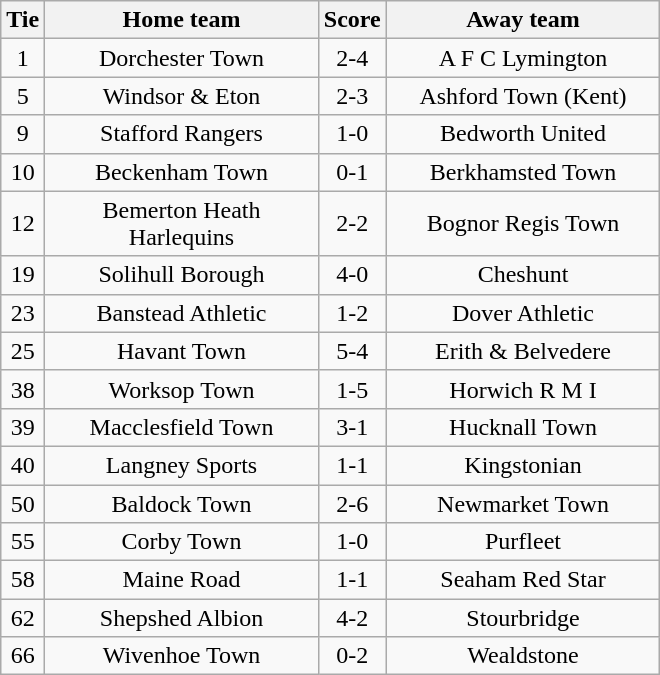<table class="wikitable" style="text-align:center;">
<tr>
<th width=20>Tie</th>
<th width=175>Home team</th>
<th width=20>Score</th>
<th width=175>Away team</th>
</tr>
<tr>
<td>1</td>
<td>Dorchester Town</td>
<td>2-4</td>
<td>A F C Lymington</td>
</tr>
<tr>
<td>5</td>
<td>Windsor & Eton</td>
<td>2-3</td>
<td>Ashford Town (Kent)</td>
</tr>
<tr>
<td>9</td>
<td>Stafford Rangers</td>
<td>1-0</td>
<td>Bedworth United</td>
</tr>
<tr>
<td>10</td>
<td>Beckenham Town</td>
<td>0-1</td>
<td>Berkhamsted Town</td>
</tr>
<tr>
<td>12</td>
<td>Bemerton Heath Harlequins</td>
<td>2-2</td>
<td>Bognor Regis Town</td>
</tr>
<tr>
<td>19</td>
<td>Solihull Borough</td>
<td>4-0</td>
<td>Cheshunt</td>
</tr>
<tr>
<td>23</td>
<td>Banstead Athletic</td>
<td>1-2</td>
<td>Dover Athletic</td>
</tr>
<tr>
<td>25</td>
<td>Havant Town</td>
<td>5-4</td>
<td>Erith & Belvedere</td>
</tr>
<tr>
<td>38</td>
<td>Worksop Town</td>
<td>1-5</td>
<td>Horwich R M I</td>
</tr>
<tr>
<td>39</td>
<td>Macclesfield Town</td>
<td>3-1</td>
<td>Hucknall Town</td>
</tr>
<tr>
<td>40</td>
<td>Langney Sports</td>
<td>1-1</td>
<td>Kingstonian</td>
</tr>
<tr>
<td>50</td>
<td>Baldock Town</td>
<td>2-6</td>
<td>Newmarket Town</td>
</tr>
<tr>
<td>55</td>
<td>Corby Town</td>
<td>1-0</td>
<td>Purfleet</td>
</tr>
<tr>
<td>58</td>
<td>Maine Road</td>
<td>1-1</td>
<td>Seaham Red Star</td>
</tr>
<tr>
<td>62</td>
<td>Shepshed Albion</td>
<td>4-2</td>
<td>Stourbridge</td>
</tr>
<tr>
<td>66</td>
<td>Wivenhoe Town</td>
<td>0-2</td>
<td>Wealdstone</td>
</tr>
</table>
